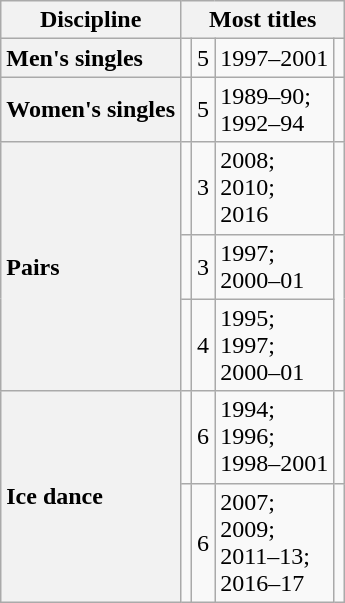<table class="wikitable unsortable" style="text-align:left">
<tr>
<th scope="col">Discipline</th>
<th colspan="4" scope="col">Most titles</th>
</tr>
<tr>
<th scope="row" style="text-align:left">Men's singles</th>
<td></td>
<td>5</td>
<td>1997–2001</td>
<td></td>
</tr>
<tr>
<th scope="row" style="text-align:left">Women's singles</th>
<td></td>
<td>5</td>
<td>1989–90;<br>1992–94</td>
<td></td>
</tr>
<tr>
<th rowspan="3" scope="row" style="text-align:left">Pairs</th>
<td></td>
<td>3</td>
<td>2008;<br>2010;<br>2016</td>
<td></td>
</tr>
<tr>
<td></td>
<td>3</td>
<td>1997;<br>2000–01</td>
<td rowspan="2"><br></td>
</tr>
<tr>
<td></td>
<td>4</td>
<td>1995;<br>1997;<br>2000–01</td>
</tr>
<tr>
<th rowspan="2" scope="row" style="text-align:left">Ice dance</th>
<td></td>
<td>6</td>
<td>1994;<br>1996;<br>1998–2001</td>
<td></td>
</tr>
<tr>
<td></td>
<td>6</td>
<td>2007;<br>2009;<br>2011–13;<br>2016–17</td>
<td></td>
</tr>
</table>
